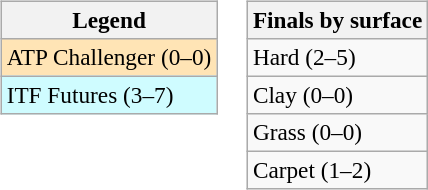<table>
<tr valign=top>
<td><br><table class=wikitable style=font-size:97%>
<tr>
<th>Legend</th>
</tr>
<tr bgcolor=moccasin>
<td>ATP Challenger (0–0)</td>
</tr>
<tr bgcolor=cffcff>
<td>ITF Futures (3–7)</td>
</tr>
</table>
</td>
<td><br><table class=wikitable style=font-size:97%>
<tr>
<th>Finals by surface</th>
</tr>
<tr>
<td>Hard (2–5)</td>
</tr>
<tr>
<td>Clay (0–0)</td>
</tr>
<tr>
<td>Grass (0–0)</td>
</tr>
<tr>
<td>Carpet (1–2)</td>
</tr>
</table>
</td>
</tr>
</table>
